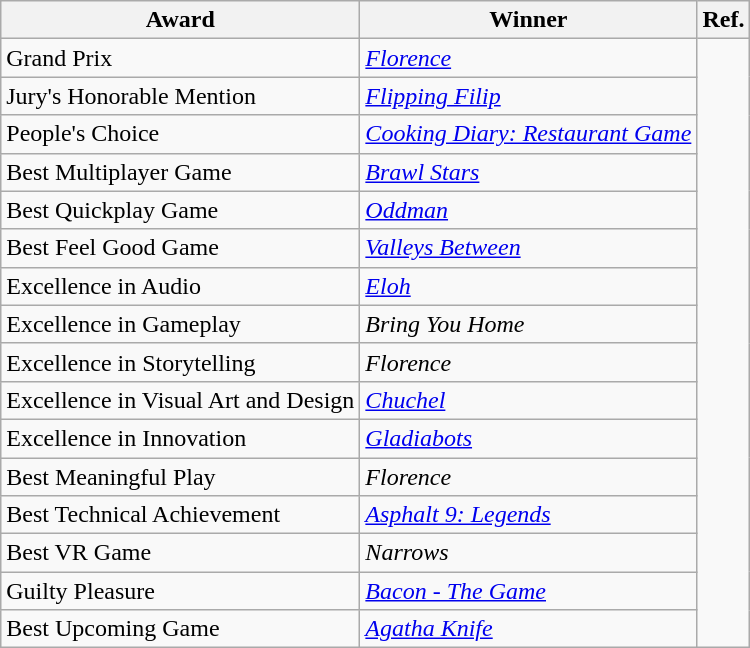<table class="wikitable">
<tr>
<th>Award</th>
<th>Winner</th>
<th>Ref.</th>
</tr>
<tr>
<td>Grand Prix</td>
<td><em><a href='#'>Florence</a></em></td>
<td rowspan="16"></td>
</tr>
<tr>
<td>Jury's Honorable Mention</td>
<td><em><a href='#'>Flipping Filip</a></em></td>
</tr>
<tr>
<td>People's Choice</td>
<td><em><a href='#'>Cooking Diary: Restaurant Game</a></em></td>
</tr>
<tr>
<td>Best Multiplayer Game</td>
<td><em><a href='#'>Brawl Stars</a></em></td>
</tr>
<tr>
<td>Best Quickplay Game</td>
<td><em><a href='#'>Oddman</a></em></td>
</tr>
<tr>
<td>Best Feel Good Game</td>
<td><em><a href='#'>Valleys Between</a></em></td>
</tr>
<tr>
<td>Excellence in Audio</td>
<td><em><a href='#'>Eloh</a></em></td>
</tr>
<tr>
<td>Excellence in Gameplay</td>
<td><em>Bring You Home</em></td>
</tr>
<tr>
<td>Excellence in Storytelling</td>
<td><em>Florence</em></td>
</tr>
<tr>
<td>Excellence in Visual Art and Design</td>
<td><em><a href='#'>Chuchel</a></em></td>
</tr>
<tr>
<td>Excellence in Innovation</td>
<td><em><a href='#'>Gladiabots</a></em></td>
</tr>
<tr>
<td>Best Meaningful Play</td>
<td><em>Florence</em></td>
</tr>
<tr>
<td>Best Technical Achievement</td>
<td><em><a href='#'>Asphalt 9: Legends</a></em></td>
</tr>
<tr>
<td>Best VR Game</td>
<td><em>Narrows</em></td>
</tr>
<tr>
<td>Guilty Pleasure</td>
<td><em><a href='#'>Bacon - The Game</a></em></td>
</tr>
<tr>
<td>Best Upcoming Game</td>
<td><em><a href='#'>Agatha Knife</a></em></td>
</tr>
</table>
